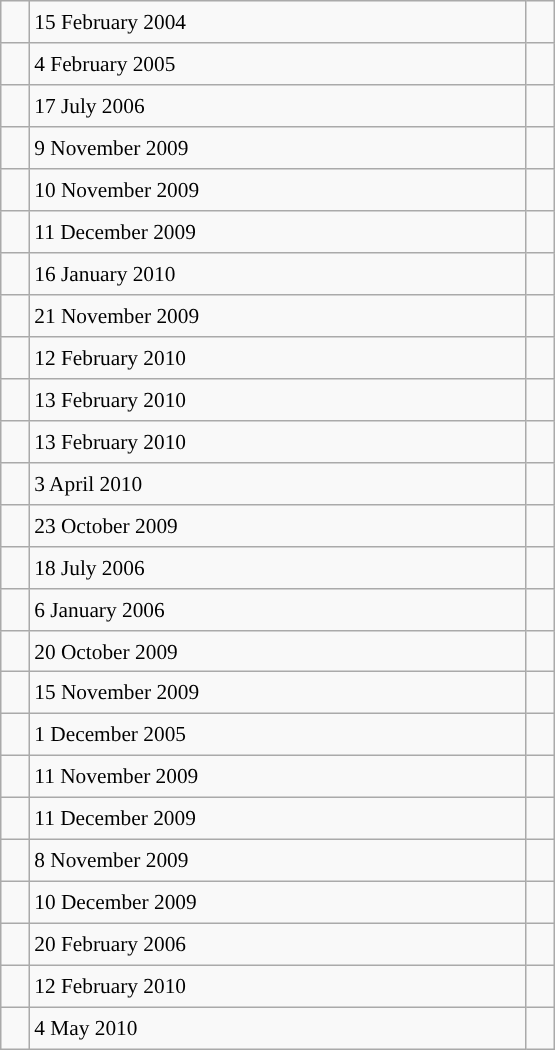<table class="wikitable" style="font-size: 89%; float: left; width: 26em; margin-right: 1em; height: 700px;">
<tr>
<td></td>
<td>15 February 2004</td>
<td></td>
</tr>
<tr>
<td></td>
<td>4 February 2005</td>
<td></td>
</tr>
<tr>
<td></td>
<td>17 July 2006</td>
<td></td>
</tr>
<tr>
<td></td>
<td>9 November 2009</td>
<td></td>
</tr>
<tr>
<td></td>
<td>10 November 2009</td>
<td></td>
</tr>
<tr>
<td></td>
<td>11 December 2009</td>
<td></td>
</tr>
<tr>
<td></td>
<td>16 January 2010</td>
<td></td>
</tr>
<tr>
<td></td>
<td>21 November 2009</td>
<td></td>
</tr>
<tr>
<td></td>
<td>12 February 2010</td>
<td></td>
</tr>
<tr>
<td></td>
<td>13 February 2010</td>
<td></td>
</tr>
<tr>
<td></td>
<td>13 February 2010</td>
<td></td>
</tr>
<tr>
<td></td>
<td>3 April 2010</td>
<td></td>
</tr>
<tr>
<td></td>
<td>23 October 2009</td>
<td></td>
</tr>
<tr>
<td></td>
<td>18 July 2006</td>
<td></td>
</tr>
<tr>
<td></td>
<td>6 January 2006</td>
<td></td>
</tr>
<tr>
<td></td>
<td>20 October 2009</td>
<td></td>
</tr>
<tr>
<td></td>
<td>15 November 2009</td>
<td></td>
</tr>
<tr>
<td></td>
<td>1 December 2005</td>
<td></td>
</tr>
<tr>
<td></td>
<td>11 November 2009</td>
<td></td>
</tr>
<tr>
<td></td>
<td>11 December 2009</td>
<td></td>
</tr>
<tr>
<td></td>
<td>8 November 2009</td>
<td></td>
</tr>
<tr>
<td></td>
<td>10 December 2009</td>
<td></td>
</tr>
<tr>
<td></td>
<td>20 February 2006</td>
<td></td>
</tr>
<tr>
<td></td>
<td>12 February 2010</td>
<td></td>
</tr>
<tr>
<td></td>
<td>4 May 2010</td>
<td></td>
</tr>
</table>
